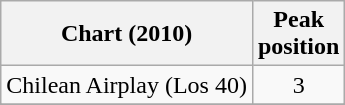<table class="wikitable sortable">
<tr>
<th>Chart (2010)</th>
<th>Peak<br>position</th>
</tr>
<tr>
<td>Chilean Airplay (Los 40)</td>
<td align="center">3</td>
</tr>
<tr>
</tr>
<tr>
</tr>
<tr>
</tr>
</table>
